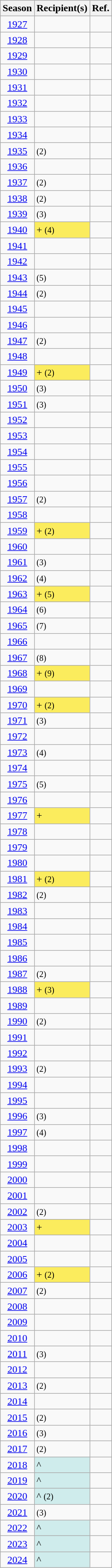<table class="wikitable sortable" style="text-align:center">
<tr>
<th>Season</th>
<th>Recipient(s)</th>
<th class=unsortable>Ref.</th>
</tr>
<tr>
<td><a href='#'>1927</a></td>
<td align=left></td>
<td></td>
</tr>
<tr>
<td><a href='#'>1928</a></td>
<td align=left></td>
<td></td>
</tr>
<tr>
<td><a href='#'>1929</a></td>
<td align=left></td>
<td></td>
</tr>
<tr>
<td><a href='#'>1930</a></td>
<td align=left></td>
<td></td>
</tr>
<tr>
<td><a href='#'>1931</a></td>
<td align=left></td>
<td></td>
</tr>
<tr>
<td><a href='#'>1932</a></td>
<td align=left></td>
<td></td>
</tr>
<tr>
<td><a href='#'>1933</a></td>
<td align=left></td>
<td></td>
</tr>
<tr>
<td><a href='#'>1934</a></td>
<td align=left></td>
<td></td>
</tr>
<tr>
<td><a href='#'>1935</a></td>
<td align=left> <small>(2)</small></td>
<td></td>
</tr>
<tr>
<td><a href='#'>1936</a></td>
<td align=left></td>
<td></td>
</tr>
<tr>
<td><a href='#'>1937</a></td>
<td align=left> <small>(2)</small></td>
<td></td>
</tr>
<tr>
<td><a href='#'>1938</a></td>
<td align=left> <small>(2)</small></td>
<td></td>
</tr>
<tr>
<td><a href='#'>1939</a></td>
<td align=left> <small>(3)</small></td>
<td></td>
</tr>
<tr>
<td><a href='#'>1940</a></td>
<td align=left bgcolor="#FBEC5D">+ <small>(4)</small></td>
<td></td>
</tr>
<tr>
<td><a href='#'>1941</a></td>
<td align=left></td>
<td></td>
</tr>
<tr>
<td><a href='#'>1942</a></td>
<td align=left></td>
<td></td>
</tr>
<tr>
<td><a href='#'>1943</a></td>
<td align=left> <small>(5)</small></td>
<td></td>
</tr>
<tr>
<td><a href='#'>1944</a></td>
<td align=left> <small>(2)</small></td>
<td></td>
</tr>
<tr>
<td><a href='#'>1945</a></td>
<td align=left></td>
<td></td>
</tr>
<tr>
<td><a href='#'>1946</a></td>
<td align=left></td>
<td></td>
</tr>
<tr>
<td><a href='#'>1947</a></td>
<td align=left> <small>(2)</small></td>
<td></td>
</tr>
<tr>
<td><a href='#'>1948</a></td>
<td align=left></td>
<td></td>
</tr>
<tr>
<td><a href='#'>1949</a></td>
<td align=left bgcolor="#FBEC5D">+ <small>(2)</small></td>
<td></td>
</tr>
<tr>
<td><a href='#'>1950</a></td>
<td align=left> <small>(3)</small></td>
<td></td>
</tr>
<tr>
<td><a href='#'>1951</a></td>
<td align=left> <small>(3)</small></td>
<td></td>
</tr>
<tr>
<td><a href='#'>1952</a></td>
<td align=left></td>
<td></td>
</tr>
<tr>
<td><a href='#'>1953</a></td>
<td align=left></td>
<td></td>
</tr>
<tr>
<td><a href='#'>1954</a></td>
<td align=left></td>
<td></td>
</tr>
<tr>
<td><a href='#'>1955</a></td>
<td align=left></td>
<td></td>
</tr>
<tr>
<td><a href='#'>1956</a></td>
<td align=left></td>
<td></td>
</tr>
<tr>
<td><a href='#'>1957</a></td>
<td align=left> <small>(2)</small></td>
<td></td>
</tr>
<tr>
<td><a href='#'>1958</a></td>
<td align=left></td>
<td></td>
</tr>
<tr>
<td><a href='#'>1959</a></td>
<td align=left bgcolor="#FBEC5D">+ <small>(2)</small></td>
<td></td>
</tr>
<tr>
<td><a href='#'>1960</a></td>
<td align=left></td>
<td></td>
</tr>
<tr>
<td><a href='#'>1961</a></td>
<td align=left> <small>(3)</small></td>
<td></td>
</tr>
<tr>
<td><a href='#'>1962</a></td>
<td align=left> <small>(4)</small></td>
<td></td>
</tr>
<tr>
<td><a href='#'>1963</a></td>
<td align=left bgcolor="#FBEC5D">+ <small>(5)</small></td>
<td></td>
</tr>
<tr>
<td><a href='#'>1964</a></td>
<td align=left> <small>(6)</small></td>
<td></td>
</tr>
<tr>
<td><a href='#'>1965</a></td>
<td align=left> <small>(7)</small></td>
<td></td>
</tr>
<tr>
<td><a href='#'>1966</a></td>
<td align=left></td>
<td></td>
</tr>
<tr>
<td><a href='#'>1967</a></td>
<td align=left> <small>(8)</small></td>
<td></td>
</tr>
<tr>
<td><a href='#'>1968</a></td>
<td align=left bgcolor="#FBEC5D">+ <small>(9)</small></td>
<td></td>
</tr>
<tr>
<td><a href='#'>1969</a></td>
<td align=left></td>
<td></td>
</tr>
<tr>
<td><a href='#'>1970</a></td>
<td align=left bgcolor="#FBEC5D">+ <small>(2)</small></td>
<td></td>
</tr>
<tr>
<td><a href='#'>1971</a></td>
<td align=left> <small>(3)</small></td>
<td></td>
</tr>
<tr>
<td><a href='#'>1972</a></td>
<td align=left></td>
<td></td>
</tr>
<tr>
<td><a href='#'>1973</a></td>
<td align=left> <small>(4)</small></td>
<td></td>
</tr>
<tr>
<td><a href='#'>1974</a></td>
<td align=left></td>
<td></td>
</tr>
<tr>
<td><a href='#'>1975</a></td>
<td align=left> <small>(5)</small></td>
<td></td>
</tr>
<tr>
<td><a href='#'>1976</a></td>
<td align=left></td>
<td></td>
</tr>
<tr>
<td><a href='#'>1977</a></td>
<td align=left bgcolor="#FBEC5D">+</td>
<td></td>
</tr>
<tr>
<td><a href='#'>1978</a></td>
<td align=left></td>
<td></td>
</tr>
<tr>
<td><a href='#'>1979</a></td>
<td align=left></td>
<td></td>
</tr>
<tr>
<td><a href='#'>1980</a></td>
<td align=left></td>
<td></td>
</tr>
<tr>
<td><a href='#'>1981</a></td>
<td align=left bgcolor="#FBEC5D">+ <small>(2)</small></td>
<td></td>
</tr>
<tr>
<td><a href='#'>1982</a></td>
<td align=left> <small>(2)</small></td>
<td></td>
</tr>
<tr>
<td><a href='#'>1983</a></td>
<td align=left></td>
<td></td>
</tr>
<tr>
<td><a href='#'>1984</a></td>
<td align=left></td>
<td></td>
</tr>
<tr>
<td><a href='#'>1985</a></td>
<td align=left></td>
<td></td>
</tr>
<tr>
<td><a href='#'>1986</a></td>
<td align=left></td>
<td></td>
</tr>
<tr>
<td><a href='#'>1987</a></td>
<td align=left> <small>(2)</small></td>
<td></td>
</tr>
<tr>
<td><a href='#'>1988</a></td>
<td align=left bgcolor="#FBEC5D">+ <small>(3)</small></td>
<td></td>
</tr>
<tr>
<td><a href='#'>1989</a></td>
<td align=left></td>
<td></td>
</tr>
<tr>
<td><a href='#'>1990</a></td>
<td align=left> <small>(2)</small></td>
<td></td>
</tr>
<tr>
<td><a href='#'>1991</a></td>
<td align=left></td>
<td></td>
</tr>
<tr>
<td><a href='#'>1992</a></td>
<td align=left></td>
<td></td>
</tr>
<tr>
<td><a href='#'>1993</a></td>
<td align=left> <small>(2)</small></td>
<td></td>
</tr>
<tr>
<td><a href='#'>1994</a></td>
<td align=left></td>
<td></td>
</tr>
<tr>
<td><a href='#'>1995</a></td>
<td align=left></td>
<td></td>
</tr>
<tr>
<td><a href='#'>1996</a></td>
<td align=left> <small>(3)</small></td>
<td></td>
</tr>
<tr>
<td><a href='#'>1997</a></td>
<td align=left> <small>(4)</small></td>
<td></td>
</tr>
<tr>
<td><a href='#'>1998</a></td>
<td align=left></td>
<td></td>
</tr>
<tr>
<td><a href='#'>1999</a></td>
<td align=left></td>
<td></td>
</tr>
<tr>
<td><a href='#'>2000</a></td>
<td align=left></td>
<td></td>
</tr>
<tr>
<td><a href='#'>2001</a></td>
<td align=left></td>
<td></td>
</tr>
<tr>
<td><a href='#'>2002</a></td>
<td align=left> <small>(2)</small></td>
<td></td>
</tr>
<tr>
<td><a href='#'>2003</a></td>
<td align=left bgcolor="#FBEC5D">+</td>
<td></td>
</tr>
<tr>
<td><a href='#'>2004</a></td>
<td align=left></td>
<td></td>
</tr>
<tr>
<td><a href='#'>2005</a></td>
<td align=left></td>
<td></td>
</tr>
<tr>
<td><a href='#'>2006</a></td>
<td align=left bgcolor="#FBEC5D">+ <small>(2)</small></td>
<td></td>
</tr>
<tr>
<td><a href='#'>2007</a></td>
<td align=left> <small>(2)</small></td>
<td></td>
</tr>
<tr>
<td><a href='#'>2008</a></td>
<td align=left></td>
<td></td>
</tr>
<tr>
<td><a href='#'>2009</a></td>
<td align=left></td>
<td></td>
</tr>
<tr>
<td><a href='#'>2010</a></td>
<td align=left></td>
<td></td>
</tr>
<tr>
<td><a href='#'>2011</a></td>
<td align=left> <small>(3)</small></td>
<td></td>
</tr>
<tr>
<td><a href='#'>2012</a></td>
<td align=left></td>
<td></td>
</tr>
<tr>
<td><a href='#'>2013</a></td>
<td align=left> <small>(2)</small></td>
<td></td>
</tr>
<tr>
<td><a href='#'>2014</a></td>
<td align=left></td>
<td></td>
</tr>
<tr>
<td><a href='#'>2015</a></td>
<td align=left> <small>(2)</small></td>
<td></td>
</tr>
<tr>
<td><a href='#'>2016</a></td>
<td align=left> <small>(3)</small></td>
<td></td>
</tr>
<tr>
<td><a href='#'>2017</a></td>
<td align=left> <small>(2)</small></td>
<td></td>
</tr>
<tr>
<td><a href='#'>2018</a></td>
<td align=left bgcolor="#cfecec">^</td>
<td></td>
</tr>
<tr>
<td><a href='#'>2019</a></td>
<td align=left bgcolor="#cfecec">^</td>
<td></td>
</tr>
<tr>
<td><a href='#'>2020</a></td>
<td align=left bgcolor="#cfecec">^ <small>(2)</small></td>
<td></td>
</tr>
<tr>
<td><a href='#'>2021</a></td>
<td align=left> <small>(3)</small></td>
<td></td>
</tr>
<tr>
<td><a href='#'>2022</a></td>
<td align=left bgcolor="#cfecec">^</td>
<td></td>
</tr>
<tr>
<td><a href='#'>2023</a></td>
<td align=left bgcolor="#cfecec">^</td>
</tr>
<tr>
<td><a href='#'>2024</a></td>
<td align=left bgcolor="#cfecec">^</td>
<td></td>
</tr>
</table>
